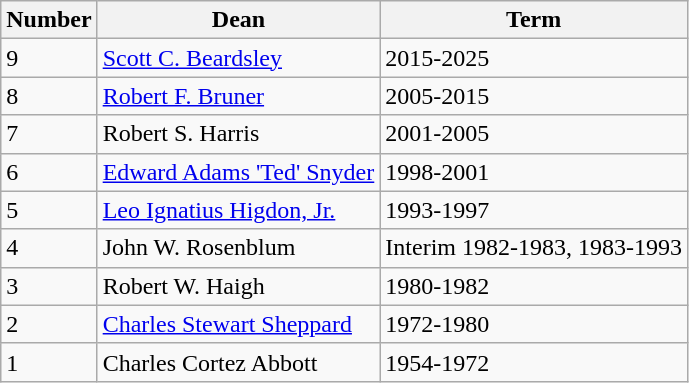<table class="wikitable">
<tr>
<th>Number</th>
<th>Dean</th>
<th>Term</th>
</tr>
<tr>
<td>9</td>
<td><a href='#'>Scott C. Beardsley</a></td>
<td>2015-2025</td>
</tr>
<tr>
<td>8</td>
<td><a href='#'>Robert F. Bruner</a></td>
<td>2005-2015</td>
</tr>
<tr>
<td>7</td>
<td>Robert S. Harris</td>
<td>2001-2005</td>
</tr>
<tr>
<td>6</td>
<td><a href='#'>Edward Adams 'Ted' Snyder</a></td>
<td>1998-2001</td>
</tr>
<tr>
<td>5</td>
<td><a href='#'>Leo Ignatius Higdon, Jr.</a></td>
<td>1993-1997</td>
</tr>
<tr>
<td>4</td>
<td>John W. Rosenblum</td>
<td>Interim 1982-1983, 1983-1993</td>
</tr>
<tr>
<td>3</td>
<td>Robert W. Haigh</td>
<td>1980-1982</td>
</tr>
<tr>
<td>2</td>
<td><a href='#'>Charles Stewart Sheppard</a></td>
<td>1972-1980</td>
</tr>
<tr>
<td>1</td>
<td>Charles Cortez Abbott</td>
<td>1954-1972</td>
</tr>
</table>
